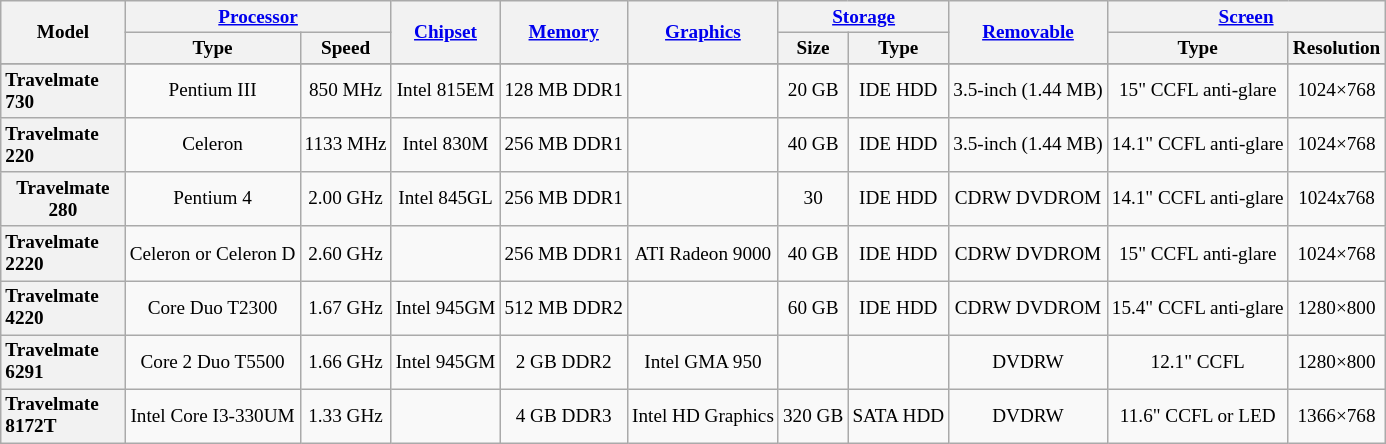<table class="wikitable" style="font-size: 80%; text-align: center; min-width: 70%;">
<tr>
<th rowspan=2 style="width:6em">Model</th>
<th colspan=2 style="text-align:center;"><a href='#'>Processor</a></th>
<th rowspan="2"><a href='#'>Chipset</a></th>
<th rowspan=2 style="text-align:center;"><a href='#'>Memory</a></th>
<th rowspan=2><a href='#'>Graphics</a></th>
<th colspan="2" style="text-align:center;"><a href='#'>Storage</a></th>
<th rowspan="2"><a href='#'>Removable</a></th>
<th colspan="2"><a href='#'>Screen</a></th>
</tr>
<tr>
<th>Type</th>
<th>Speed</th>
<th>Size</th>
<th>Type</th>
<th>Type</th>
<th>Resolution</th>
</tr>
<tr>
</tr>
<tr>
<th style="text-align:left;">Travelmate 730</th>
<td>Pentium III</td>
<td>850 MHz</td>
<td>Intel 815EM</td>
<td>128 MB DDR1</td>
<td></td>
<td>20 GB</td>
<td>IDE HDD</td>
<td>3.5-inch (1.44 MB)</td>
<td>15" CCFL anti-glare</td>
<td>1024×768</td>
</tr>
<tr>
<th style="text-align:left;">Travelmate 220</th>
<td>Celeron</td>
<td>1133 MHz</td>
<td>Intel 830M</td>
<td>256 MB DDR1</td>
<td></td>
<td>40 GB</td>
<td>IDE HDD</td>
<td>3.5-inch (1.44 MB)</td>
<td>14.1" CCFL anti-glare</td>
<td>1024×768</td>
</tr>
<tr>
<th>Travelmate<br>280</th>
<td>Pentium 4</td>
<td>2.00 GHz</td>
<td>Intel 845GL</td>
<td>256 MB DDR1</td>
<td></td>
<td>30</td>
<td>IDE HDD</td>
<td>CDRW DVDROM</td>
<td>14.1" CCFL anti-glare</td>
<td>1024x768</td>
</tr>
<tr>
<th style="text-align:left;">Travelmate 2220</th>
<td>Celeron or Celeron D</td>
<td>2.60 GHz</td>
<td></td>
<td>256 MB DDR1</td>
<td>ATI Radeon 9000</td>
<td>40 GB</td>
<td>IDE HDD</td>
<td>CDRW DVDROM</td>
<td>15" CCFL anti-glare</td>
<td>1024×768</td>
</tr>
<tr>
<th style="text-align:left;">Travelmate 4220</th>
<td>Core Duo T2300</td>
<td>1.67 GHz</td>
<td>Intel 945GM</td>
<td>512 MB DDR2</td>
<td></td>
<td>60 GB</td>
<td>IDE HDD</td>
<td>CDRW DVDROM</td>
<td>15.4" CCFL anti-glare</td>
<td>1280×800</td>
</tr>
<tr>
<th style="text-align:left;">Travelmate 6291</th>
<td>Core 2 Duo T5500</td>
<td>1.66 GHz</td>
<td>Intel 945GM</td>
<td>2 GB DDR2</td>
<td>Intel GMA 950</td>
<td></td>
<td></td>
<td>DVDRW</td>
<td>12.1" CCFL</td>
<td>1280×800</td>
</tr>
<tr>
<th style="text-align:left;">Travelmate 8172T</th>
<td>Intel Core I3-330UM</td>
<td>1.33 GHz</td>
<td></td>
<td>4 GB DDR3</td>
<td>Intel HD Graphics</td>
<td>320 GB</td>
<td>SATA HDD</td>
<td>DVDRW</td>
<td>11.6" CCFL or LED</td>
<td>1366×768</td>
</tr>
</table>
